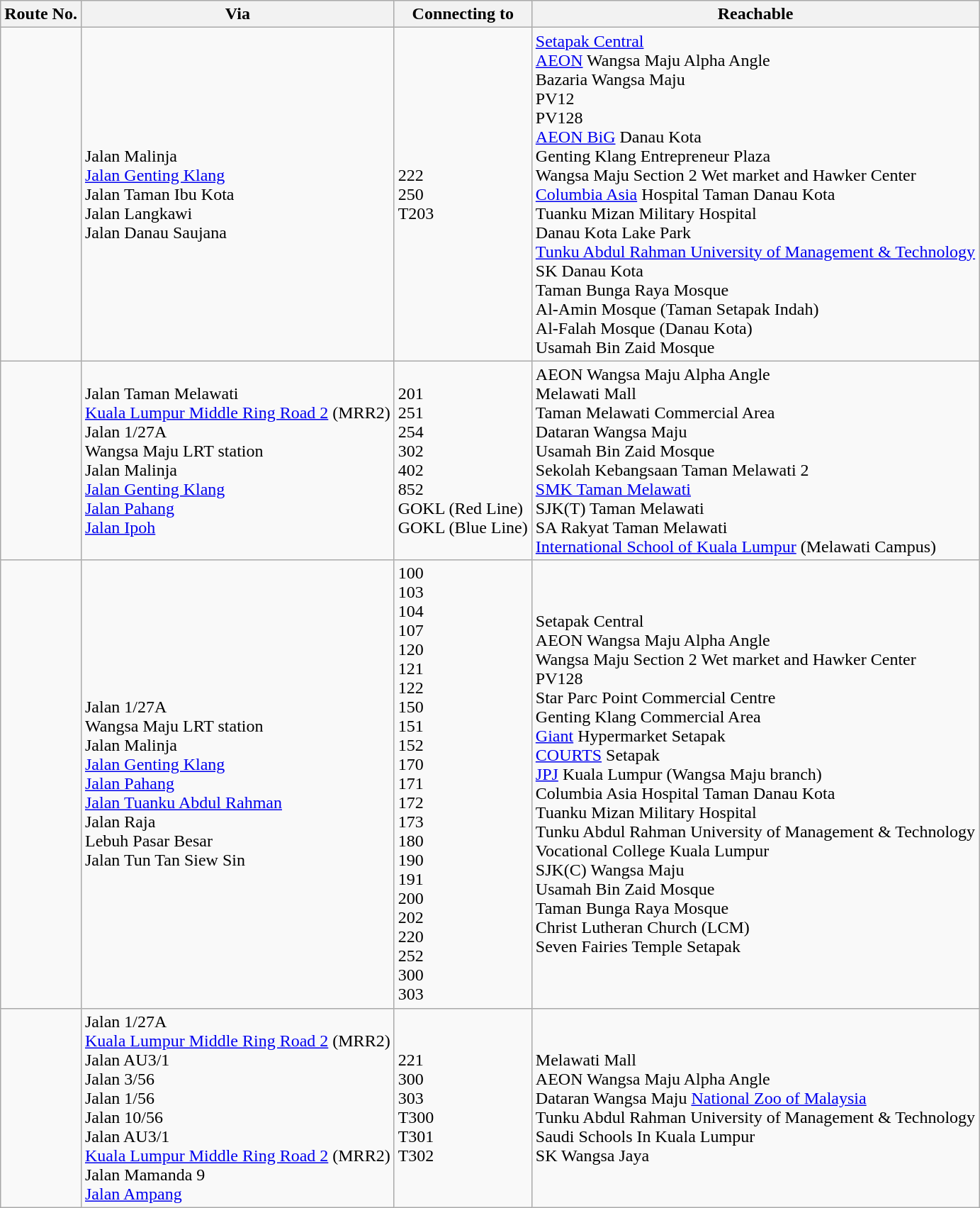<table class="wikitable">
<tr>
<th>Route No.</th>
<th>Via</th>
<th>Connecting to</th>
<th>Reachable</th>
</tr>
<tr>
<td></td>
<td>Jalan Malinja <br> <a href='#'>Jalan Genting Klang</a> <br> Jalan Taman Ibu Kota <br> Jalan Langkawi <br> Jalan Danau Saujana</td>
<td>222 <br> 250 <br> T203</td>
<td><a href='#'>Setapak Central</a> <br> <a href='#'>AEON</a> Wangsa Maju Alpha Angle <br> Bazaria Wangsa Maju <br> PV12 <br> PV128 <br> <a href='#'>AEON BiG</a> Danau Kota <br> Genting Klang Entrepreneur Plaza <br> Wangsa Maju Section 2 Wet market and Hawker Center <br> <a href='#'>Columbia Asia</a> Hospital Taman Danau Kota <br> Tuanku Mizan Military Hospital <br> Danau Kota Lake Park <br> <a href='#'>Tunku Abdul Rahman University of Management & Technology</a> <br> SK Danau Kota <br> Taman Bunga Raya Mosque <br> Al-Amin Mosque (Taman Setapak Indah) <br> Al-Falah Mosque (Danau Kota) <br> Usamah Bin Zaid Mosque</td>
</tr>
<tr>
<td></td>
<td>Jalan Taman Melawati<br><a href='#'>Kuala Lumpur Middle Ring Road 2</a> (MRR2) <br> Jalan 1/27A <br>  Wangsa Maju LRT station <br> Jalan Malinja <br> <a href='#'>Jalan Genting Klang</a> <br> <a href='#'>Jalan Pahang</a> <br> <a href='#'>Jalan Ipoh</a></td>
<td>201 <br> 251 <br> 254 <br> 302 <br> 402 <br> 852 <br> GOKL (Red Line) <br> GOKL (Blue Line)</td>
<td>AEON Wangsa Maju Alpha Angle <br> Melawati Mall <br> Taman Melawati Commercial Area <br> Dataran Wangsa Maju <br> Usamah Bin Zaid Mosque <br> Sekolah Kebangsaan Taman Melawati 2 <br> <a href='#'>SMK Taman Melawati</a> <br> SJK(T) Taman Melawati <br> SA Rakyat Taman Melawati <br> <a href='#'>International School of Kuala Lumpur</a> (Melawati Campus)</td>
</tr>
<tr>
<td></td>
<td>Jalan 1/27A <br> Wangsa Maju LRT station <br> Jalan Malinja <br> <a href='#'>Jalan Genting Klang</a> <br> <a href='#'>Jalan Pahang</a> <br> <a href='#'>Jalan Tuanku Abdul Rahman</a> <br> Jalan Raja <br> Lebuh Pasar Besar <br> Jalan Tun Tan Siew Sin</td>
<td>100 <br> 103 <br> 104 <br> 107 <br> 120 <br> 121 <br> 122 <br> 150 <br> 151 <br> 152 <br> 170 <br> 171 <br> 172 <br> 173 <br> 180 <br> 190 <br> 191 <br> 200 <br> 202 <br> 220 <br> 252 <br> 300 <br> 303</td>
<td>Setapak Central <br> AEON Wangsa Maju Alpha Angle <br> Wangsa Maju Section 2 Wet market and Hawker Center <br> PV128 <br> Star Parc Point Commercial Centre <br> Genting Klang Commercial Area <br> <a href='#'>Giant</a> Hypermarket Setapak <br> <a href='#'>COURTS</a> Setapak <br><a href='#'>JPJ</a> Kuala Lumpur (Wangsa Maju branch) <br> Columbia Asia Hospital Taman Danau Kota <br> Tuanku Mizan Military Hospital <br> Tunku Abdul Rahman University of Management & Technology <br> Vocational College Kuala Lumpur <br> SJK(C) Wangsa Maju <br> Usamah Bin Zaid Mosque <br> Taman Bunga Raya Mosque <br> Christ Lutheran Church (LCM) <br> Seven Fairies Temple Setapak <br></td>
</tr>
<tr>
<td></td>
<td>Jalan 1/27A <br> <a href='#'>Kuala Lumpur Middle Ring Road 2</a> (MRR2) <br> Jalan AU3/1 <br> Jalan 3/56 <br> Jalan 1/56 <br> Jalan 10/56 <br> Jalan AU3/1 <br> <a href='#'>Kuala Lumpur Middle Ring Road 2</a> (MRR2) <br> Jalan Mamanda 9 <br> <a href='#'>Jalan Ampang</a></td>
<td>221 <br> 300 <br> 303 <br> T300 <br> T301 <br> T302</td>
<td>Melawati Mall <br> AEON Wangsa Maju Alpha Angle <br> Dataran Wangsa Maju <a href='#'>National Zoo of Malaysia</a> <br> Tunku Abdul Rahman University of Management & Technology <br> Saudi Schools In Kuala Lumpur <br> SK Wangsa Jaya <br></td>
</tr>
</table>
